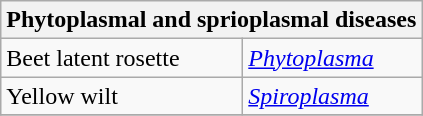<table class="wikitable" style="clear">
<tr>
<th colspan=2><strong>Phytoplasmal and sprioplasmal diseases</strong><br></th>
</tr>
<tr>
<td>Beet latent rosette</td>
<td><em><a href='#'>Phytoplasma</a></em></td>
</tr>
<tr>
<td>Yellow wilt</td>
<td><em><a href='#'>Spiroplasma</a></em></td>
</tr>
<tr>
</tr>
</table>
